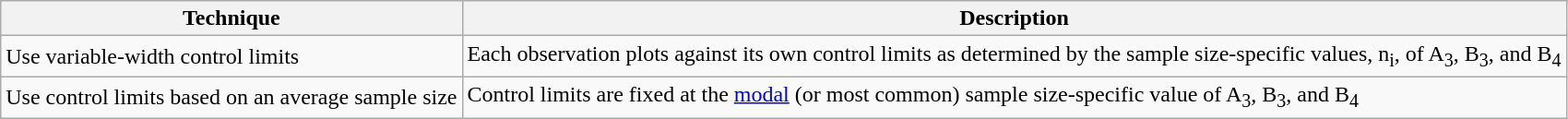<table class="wikitable">
<tr>
<th>Technique</th>
<th>Description</th>
</tr>
<tr>
<td>Use variable-width control limits</td>
<td>Each observation plots against its own control limits as determined by the sample size-specific values, n<sub>i</sub>, of A<sub>3</sub>, B<sub>3</sub>, and B<sub>4</sub></td>
</tr>
<tr>
<td>Use control limits based on an average sample size</td>
<td>Control limits are fixed at the <a href='#'>modal</a> (or most common) sample size-specific value of A<sub>3</sub>, B<sub>3</sub>, and B<sub>4</sub></td>
</tr>
</table>
